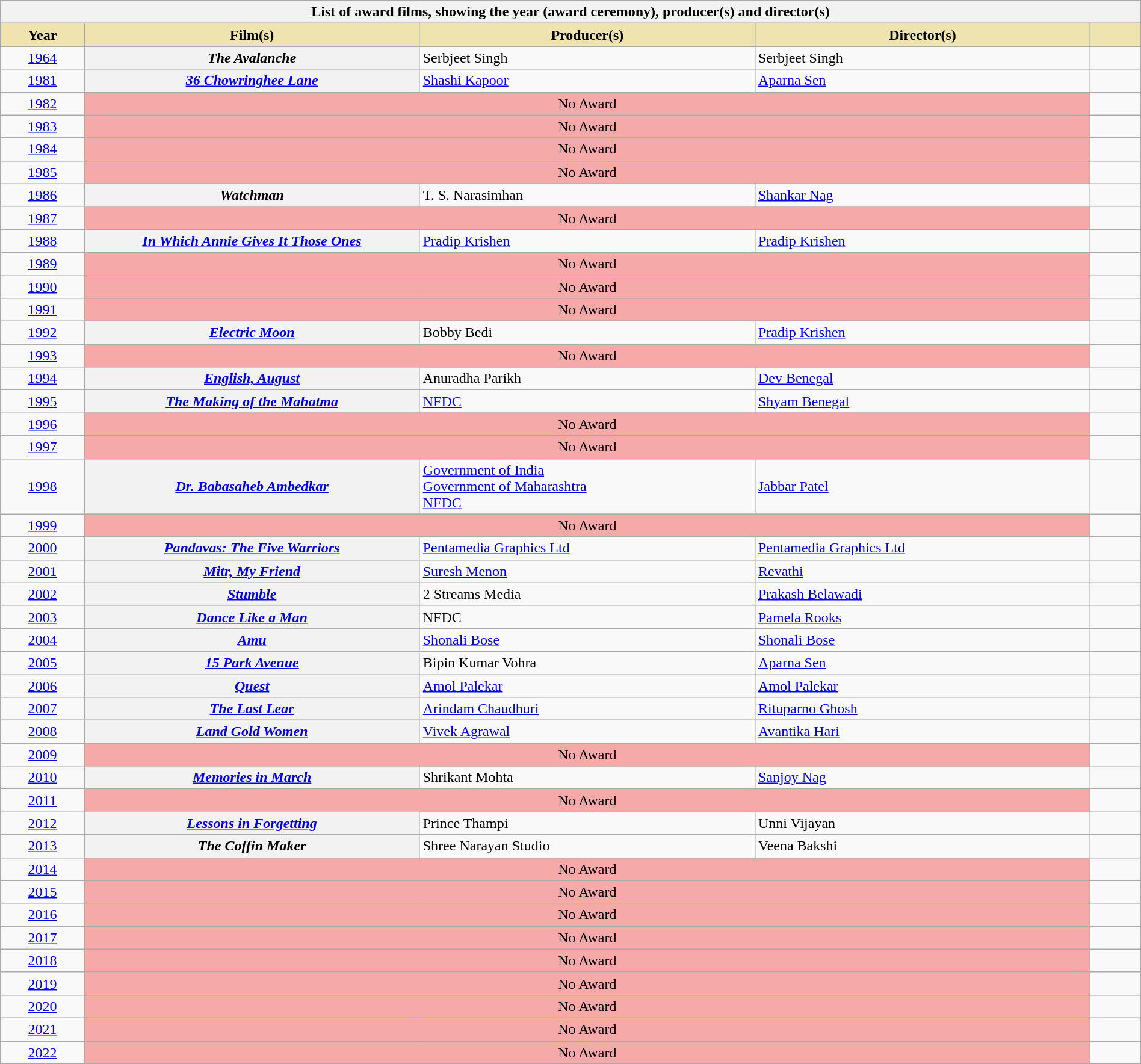<table class="wikitable sortable plainrowheaders" style="width:100%">
<tr>
<th colspan="5">List of award films, showing the year (award ceremony), producer(s) and director(s)</th>
</tr>
<tr>
<th scope="col" style="background-color:#EFE4B0;width:5%;">Year</th>
<th scope="col" style="background-color:#EFE4B0;width:20%;">Film(s)</th>
<th scope="col" style="background-color:#EFE4B0;width:20%;">Producer(s)</th>
<th scope="col" style="background-color:#EFE4B0;width:20%;">Director(s)</th>
<th scope="col" style="background-color:#EFE4B0;width:3%;" class="unsortable"></th>
</tr>
<tr>
<td align="center"><a href='#'>1964<br></a></td>
<th scope="row"><em>The Avalanche</em></th>
<td>Serbjeet Singh</td>
<td>Serbjeet Singh</td>
<td align="center"></td>
</tr>
<tr>
<td align="center"><a href='#'>1981<br></a></td>
<th scope="row"><em><a href='#'>36 Chowringhee Lane</a></em></th>
<td><a href='#'>Shashi Kapoor</a></td>
<td><a href='#'>Aparna Sen</a></td>
<td align="center"></td>
</tr>
<tr>
<td align="center"><a href='#'>1982<br></a></td>
<td colspan="3" bgcolor="#F5A9A9" align="center">No Award</td>
<td align="center"></td>
</tr>
<tr>
<td align="center"><a href='#'>1983<br></a></td>
<td colspan="3" bgcolor="#F5A9A9" align="center">No Award</td>
<td align="center"></td>
</tr>
<tr>
<td align="center"><a href='#'>1984<br></a></td>
<td colspan="3" bgcolor="#F5A9A9" align="center">No Award</td>
<td align="center"></td>
</tr>
<tr>
<td align="center"><a href='#'>1985<br></a></td>
<td colspan="3" bgcolor="#F5A9A9" align="center">No Award</td>
<td align="center"></td>
</tr>
<tr>
<td align="center"><a href='#'>1986<br></a></td>
<th scope="row"><em>Watchman</em></th>
<td>T. S. Narasimhan</td>
<td><a href='#'>Shankar Nag</a></td>
<td align="center"></td>
</tr>
<tr>
<td align="center"><a href='#'>1987<br></a></td>
<td colspan="3" bgcolor="#F5A9A9" align="center">No Award</td>
<td align="center"></td>
</tr>
<tr>
<td align="center"><a href='#'>1988<br></a></td>
<th scope="row"><em><a href='#'>In Which Annie Gives It Those Ones</a></em></th>
<td><a href='#'>Pradip Krishen</a></td>
<td><a href='#'>Pradip Krishen</a></td>
<td align="center"></td>
</tr>
<tr>
<td align="center"><a href='#'>1989<br></a></td>
<td colspan="3" bgcolor="#F5A9A9" align="center">No Award</td>
<td align="center"></td>
</tr>
<tr>
<td align="center"><a href='#'>1990<br></a></td>
<td colspan="3" bgcolor="#F5A9A9" align="center">No Award</td>
<td align="center"></td>
</tr>
<tr>
<td align="center"><a href='#'>1991<br></a></td>
<td colspan="3" bgcolor="#F5A9A9" align="center">No Award</td>
<td align="center"></td>
</tr>
<tr>
<td align="center"><a href='#'>1992<br></a></td>
<th scope="row"><em><a href='#'>Electric Moon</a></em></th>
<td>Bobby Bedi</td>
<td><a href='#'>Pradip Krishen</a></td>
<td align="center"></td>
</tr>
<tr>
<td align="center"><a href='#'>1993<br></a></td>
<td colspan="3" bgcolor="#F5A9A9" align="center">No Award</td>
<td align="center"></td>
</tr>
<tr>
<td align="center"><a href='#'>1994<br></a></td>
<th scope="row"><em><a href='#'>English, August</a></em></th>
<td>Anuradha Parikh</td>
<td><a href='#'>Dev Benegal</a></td>
<td align="center"></td>
</tr>
<tr>
<td align="center"><a href='#'>1995<br></a></td>
<th scope="row"><em><a href='#'>The Making of the Mahatma</a></em></th>
<td><a href='#'>NFDC</a></td>
<td><a href='#'>Shyam Benegal</a></td>
<td align="center"></td>
</tr>
<tr>
<td align="center"><a href='#'>1996<br></a></td>
<td colspan="3" bgcolor="#F5A9A9" align="center">No Award</td>
<td align="center"></td>
</tr>
<tr>
<td align="center"><a href='#'>1997<br></a></td>
<td colspan="3" bgcolor="#F5A9A9" align="center">No Award</td>
<td align="center"></td>
</tr>
<tr>
<td align="center"><a href='#'>1998<br></a></td>
<th scope="row"><em><a href='#'>Dr. Babasaheb Ambedkar</a></em></th>
<td><a href='#'>Government of India</a><br><a href='#'>Government of Maharashtra</a><br><a href='#'>NFDC</a></td>
<td><a href='#'>Jabbar Patel</a></td>
<td align="center"></td>
</tr>
<tr>
<td align="center"><a href='#'>1999<br></a></td>
<td colspan="3" bgcolor="#F5A9A9" align="center">No Award</td>
<td align="center"></td>
</tr>
<tr>
<td align="center"><a href='#'>2000<br></a></td>
<th scope="row"><em><a href='#'>Pandavas: The Five Warriors</a></em></th>
<td><a href='#'>Pentamedia Graphics Ltd</a></td>
<td><a href='#'>Pentamedia Graphics Ltd</a></td>
<td align="center"></td>
</tr>
<tr>
<td align="center"><a href='#'>2001<br></a></td>
<th scope="row"><em><a href='#'>Mitr, My Friend</a></em></th>
<td><a href='#'>Suresh Menon</a></td>
<td><a href='#'>Revathi</a></td>
<td align="center"></td>
</tr>
<tr>
<td align="center"><a href='#'>2002<br></a></td>
<th scope="row"><em><a href='#'>Stumble</a></em></th>
<td>2 Streams Media</td>
<td><a href='#'>Prakash Belawadi</a></td>
<td align="center"></td>
</tr>
<tr>
<td align="center"><a href='#'>2003<br></a></td>
<th scope="row"><em><a href='#'>Dance Like a Man</a></em></th>
<td>NFDC</td>
<td><a href='#'>Pamela Rooks</a></td>
<td align="center"></td>
</tr>
<tr>
<td align="center"><a href='#'>2004<br></a></td>
<th scope="row"><em><a href='#'>Amu</a></em></th>
<td><a href='#'>Shonali Bose</a></td>
<td><a href='#'>Shonali Bose</a></td>
<td align="center"></td>
</tr>
<tr>
<td align="center"><a href='#'>2005<br></a></td>
<th scope="row"><em><a href='#'>15 Park Avenue</a></em></th>
<td>Bipin Kumar Vohra</td>
<td><a href='#'>Aparna Sen</a></td>
<td align="center"></td>
</tr>
<tr>
<td align="center"><a href='#'>2006<br></a></td>
<th scope="row"><em><a href='#'>Quest</a></em></th>
<td><a href='#'>Amol Palekar</a></td>
<td><a href='#'>Amol Palekar</a></td>
<td align="center"></td>
</tr>
<tr>
<td align="center"><a href='#'>2007<br></a></td>
<th scope="row"><em><a href='#'>The Last Lear</a></em></th>
<td><a href='#'>Arindam Chaudhuri</a></td>
<td><a href='#'>Rituparno Ghosh</a></td>
<td align="center"></td>
</tr>
<tr>
<td align="center"><a href='#'>2008<br></a></td>
<th scope="row"><em><a href='#'>Land Gold Women</a></em></th>
<td><a href='#'>Vivek Agrawal</a></td>
<td><a href='#'>Avantika Hari</a></td>
<td align="center"></td>
</tr>
<tr>
<td align="center"><a href='#'>2009<br></a></td>
<td colspan="3" bgcolor="#F5A9A9" align="center">No Award</td>
<td align="center"></td>
</tr>
<tr>
<td align="center"><a href='#'>2010<br></a></td>
<th scope="row"><em><a href='#'>Memories in March</a></em></th>
<td>Shrikant Mohta</td>
<td><a href='#'>Sanjoy Nag</a></td>
<td align="center"></td>
</tr>
<tr>
<td align="center"><a href='#'>2011<br></a></td>
<td colspan="3" bgcolor="#F5A9A9" align="center">No Award</td>
<td align="center"></td>
</tr>
<tr>
<td align="center"><a href='#'>2012<br></a></td>
<th scope="row"><em><a href='#'>Lessons in Forgetting</a></em></th>
<td>Prince Thampi</td>
<td>Unni Vijayan</td>
<td align="center"></td>
</tr>
<tr>
<td align="center"><a href='#'>2013<br></a></td>
<th scope="row"><em>The Coffin Maker</em></th>
<td>Shree Narayan Studio</td>
<td>Veena Bakshi</td>
<td align="center"></td>
</tr>
<tr>
<td align="center"><a href='#'>2014<br></a></td>
<td colspan="3" bgcolor="#F5A9A9" align="center">No Award</td>
<td align="center"></td>
</tr>
<tr>
<td align="center"><a href='#'>2015<br></a></td>
<td colspan="3" bgcolor="#F5A9A9" align="center">No Award</td>
<td align="center"></td>
</tr>
<tr>
<td align="center"><a href='#'>2016<br></a></td>
<td colspan="3" bgcolor="#F5A9A9" align="center">No Award</td>
<td align="center"></td>
</tr>
<tr>
<td align="center"><a href='#'>2017<br></a></td>
<td colspan="3" bgcolor="#F5A9A9" align="center">No Award</td>
<td align="center"></td>
</tr>
<tr>
<td align="center"><a href='#'>2018<br></a></td>
<td colspan="3" bgcolor="#F5A9A9" align="center">No Award</td>
<td align="center"></td>
</tr>
<tr>
<td align="center"><a href='#'>2019<br></a></td>
<td colspan="3" bgcolor="#F5A9A9" align="center">No Award</td>
<td align="center"></td>
</tr>
<tr>
<td align="center"><a href='#'>2020<br></a></td>
<td colspan="3" bgcolor="#F5A9A9" align="center">No Award</td>
<td align="center"></td>
</tr>
<tr>
<td align="center"><a href='#'>2021<br></a></td>
<td colspan="3" bgcolor="#F5A9A9" align="center">No Award</td>
<td align="center"></td>
</tr>
<tr>
<td align="center"><a href='#'>2022<br></a></td>
<td colspan="3" bgcolor="#F5A9A9" align="center">No Award</td>
<td align="center"></td>
</tr>
</table>
